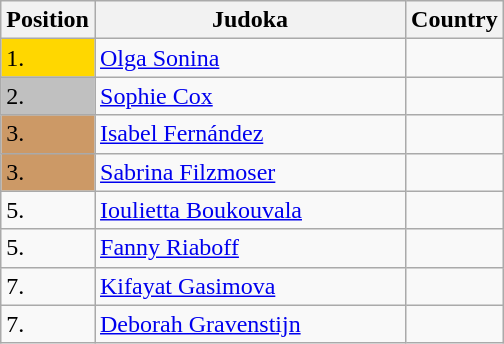<table class=wikitable>
<tr>
<th width=10>Position</th>
<th width=200>Judoka</th>
<th width=10>Country</th>
</tr>
<tr>
<td bgcolor=gold>1.</td>
<td><a href='#'>Olga Sonina</a></td>
<td></td>
</tr>
<tr>
<td bgcolor="silver">2.</td>
<td><a href='#'>Sophie Cox</a></td>
<td></td>
</tr>
<tr>
<td bgcolor="CC9966">3.</td>
<td><a href='#'>Isabel Fernández</a></td>
<td></td>
</tr>
<tr>
<td bgcolor="CC9966">3.</td>
<td><a href='#'>Sabrina Filzmoser</a></td>
<td></td>
</tr>
<tr>
<td>5.</td>
<td><a href='#'>Ioulietta Boukouvala</a></td>
<td></td>
</tr>
<tr>
<td>5.</td>
<td><a href='#'>Fanny Riaboff</a></td>
<td></td>
</tr>
<tr>
<td>7.</td>
<td><a href='#'>Kifayat Gasimova</a></td>
<td></td>
</tr>
<tr>
<td>7.</td>
<td><a href='#'>Deborah Gravenstijn</a></td>
<td></td>
</tr>
</table>
